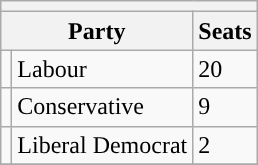<table class="wikitable">
<tr>
<th colspan="3"></th>
</tr>
<tr>
<th colspan="2">Party</th>
<th>Seats</th>
</tr>
<tr>
<td style="color:inherit;background:"></td>
<td>Labour</td>
<td>20</td>
</tr>
<tr>
<td style="color:inherit;background:"></td>
<td>Conservative</td>
<td>9</td>
</tr>
<tr>
<td style="color:inherit;background:"></td>
<td>Liberal Democrat</td>
<td>2</td>
</tr>
<tr>
</tr>
</table>
